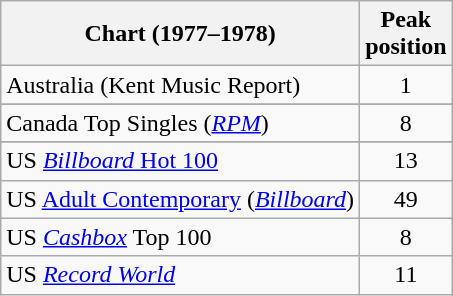<table class="wikitable sortable">
<tr>
<th>Chart (1977–1978)</th>
<th>Peak<br>position</th>
</tr>
<tr>
<td>Australia (Kent Music Report)</td>
<td style="text-align:center;">1</td>
</tr>
<tr>
</tr>
<tr>
<td>Canada Top Singles (<a href='#'><em>RPM</em></a>)</td>
<td style="text-align:center;">8</td>
</tr>
<tr>
</tr>
<tr>
</tr>
<tr>
</tr>
<tr>
<td>US <a href='#'><em>Billboard</em> Hot 100</a></td>
<td style="text-align:center;">13</td>
</tr>
<tr>
<td>US <a href='#'>Adult Contemporary</a> (<em><a href='#'>Billboard</a></em>)</td>
<td style="text-align:center;">49</td>
</tr>
<tr>
<td>US <em><a href='#'>Cashbox</a></em> Top 100</td>
<td style="text-align:center;">8</td>
</tr>
<tr>
<td>US <em><a href='#'>Record World</a></em></td>
<td style="text-align:center;">11</td>
</tr>
</table>
